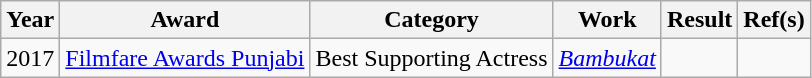<table class="wikitable">
<tr>
<th>Year</th>
<th>Award</th>
<th>Category</th>
<th>Work</th>
<th>Result</th>
<th>Ref(s)</th>
</tr>
<tr>
<td>2017</td>
<td><a href='#'>Filmfare Awards Punjabi</a></td>
<td>Best Supporting Actress</td>
<td><em><a href='#'>Bambukat</a></em></td>
<td></td>
<td></td>
</tr>
</table>
